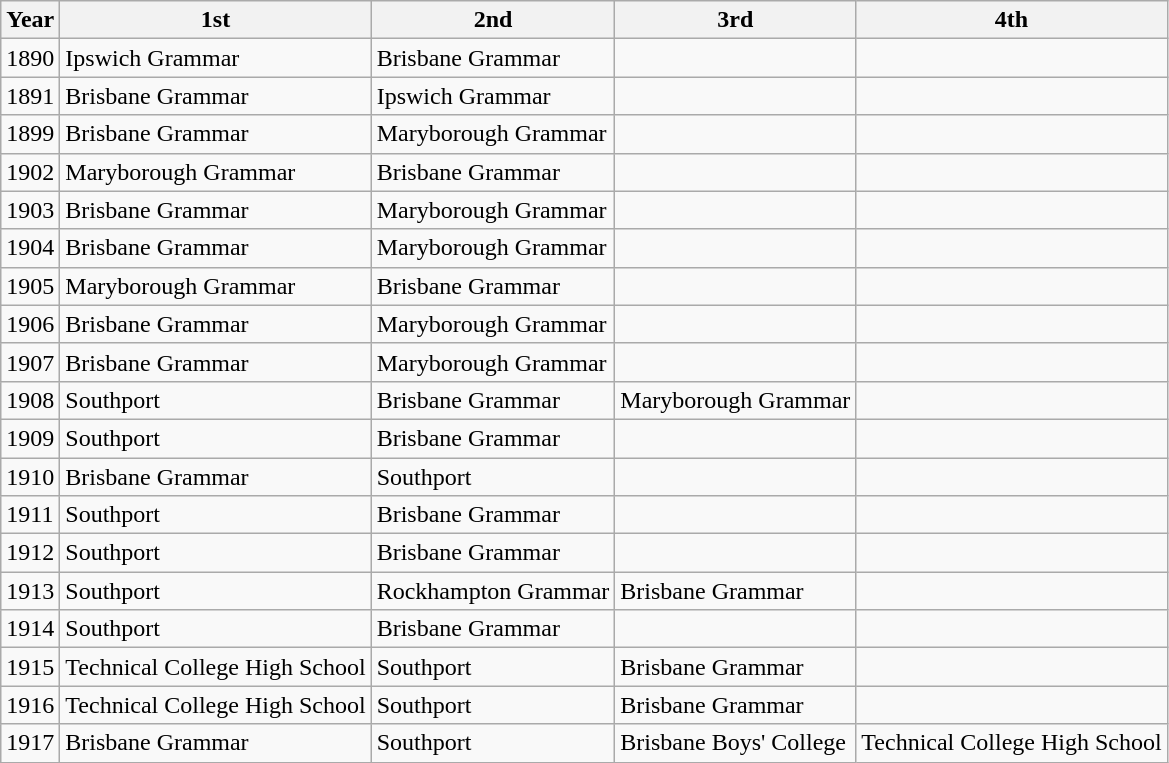<table class="wikitable sortable">
<tr>
<th>Year</th>
<th>1st</th>
<th>2nd</th>
<th>3rd</th>
<th>4th</th>
</tr>
<tr>
<td>1890</td>
<td>Ipswich Grammar</td>
<td>Brisbane Grammar</td>
<td></td>
<td></td>
</tr>
<tr>
<td>1891</td>
<td>Brisbane Grammar</td>
<td>Ipswich Grammar</td>
<td></td>
<td></td>
</tr>
<tr>
<td>1899</td>
<td>Brisbane Grammar</td>
<td>Maryborough Grammar</td>
<td></td>
<td></td>
</tr>
<tr>
<td>1902</td>
<td>Maryborough Grammar</td>
<td>Brisbane Grammar</td>
<td></td>
<td></td>
</tr>
<tr>
<td>1903</td>
<td>Brisbane Grammar</td>
<td>Maryborough Grammar</td>
<td></td>
<td></td>
</tr>
<tr>
<td>1904</td>
<td>Brisbane Grammar</td>
<td>Maryborough Grammar</td>
<td></td>
<td></td>
</tr>
<tr>
<td>1905</td>
<td>Maryborough Grammar</td>
<td>Brisbane Grammar</td>
<td></td>
<td></td>
</tr>
<tr>
<td>1906</td>
<td>Brisbane Grammar</td>
<td>Maryborough Grammar</td>
<td></td>
<td></td>
</tr>
<tr>
<td>1907</td>
<td>Brisbane Grammar</td>
<td>Maryborough Grammar</td>
<td></td>
<td></td>
</tr>
<tr>
<td>1908</td>
<td>Southport</td>
<td>Brisbane Grammar</td>
<td>Maryborough Grammar</td>
<td></td>
</tr>
<tr>
<td>1909</td>
<td>Southport</td>
<td>Brisbane Grammar</td>
<td></td>
<td></td>
</tr>
<tr>
<td>1910</td>
<td>Brisbane Grammar</td>
<td>Southport</td>
<td></td>
<td></td>
</tr>
<tr>
<td>1911</td>
<td>Southport</td>
<td>Brisbane Grammar</td>
<td></td>
<td></td>
</tr>
<tr>
<td>1912</td>
<td>Southport</td>
<td>Brisbane Grammar</td>
<td></td>
<td></td>
</tr>
<tr>
<td>1913</td>
<td>Southport</td>
<td>Rockhampton Grammar</td>
<td>Brisbane Grammar</td>
<td></td>
</tr>
<tr>
<td>1914</td>
<td>Southport</td>
<td>Brisbane Grammar</td>
<td></td>
<td></td>
</tr>
<tr>
<td>1915</td>
<td>Technical College High School</td>
<td>Southport</td>
<td>Brisbane Grammar</td>
<td></td>
</tr>
<tr>
<td>1916</td>
<td>Technical College High School</td>
<td>Southport</td>
<td>Brisbane Grammar</td>
<td></td>
</tr>
<tr>
<td>1917</td>
<td>Brisbane Grammar</td>
<td>Southport</td>
<td>Brisbane Boys' College</td>
<td>Technical College High School</td>
</tr>
</table>
